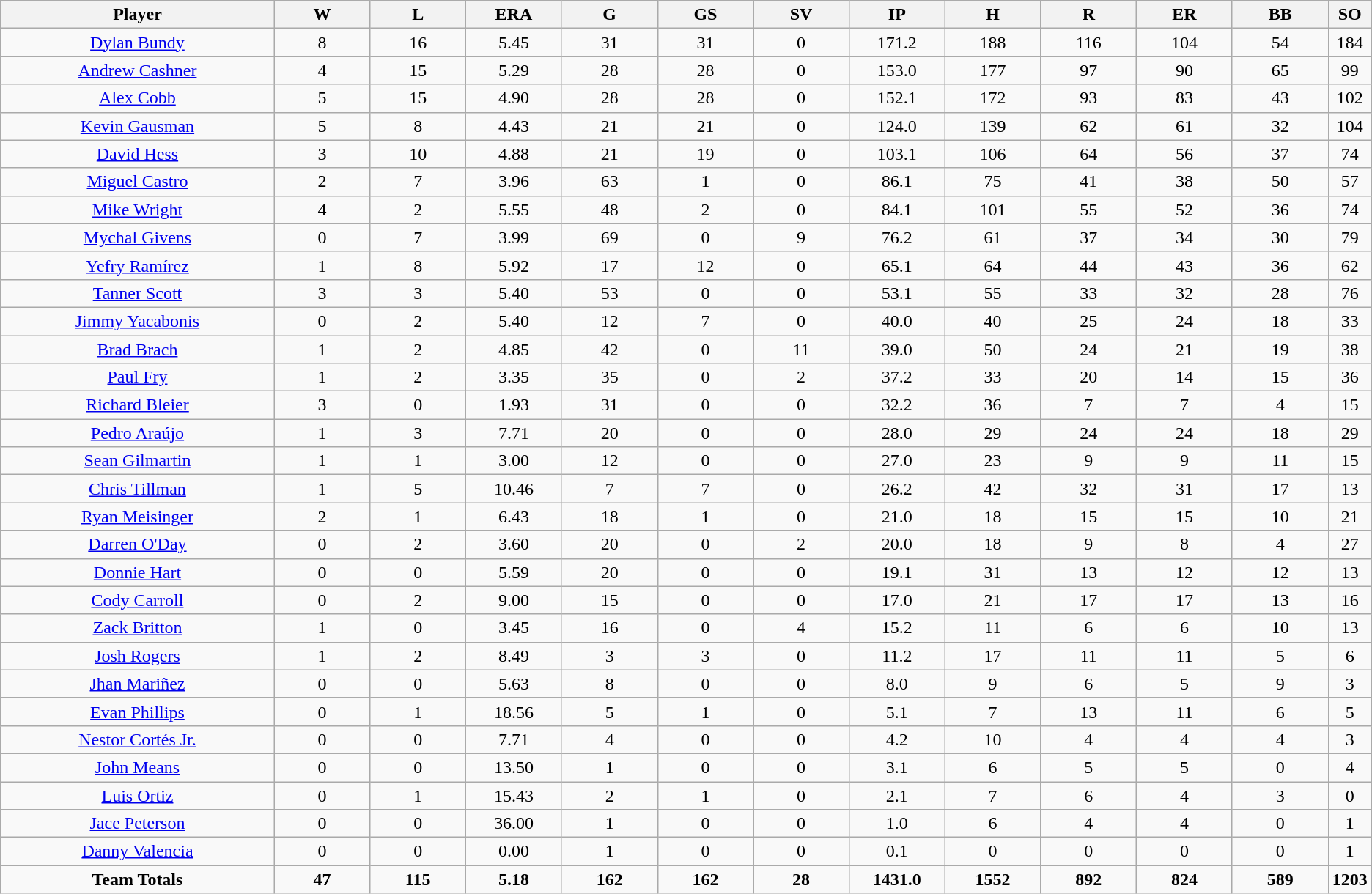<table class=wikitable style="text-align:center">
<tr>
<th bgcolor=#DDDDFF; width="20%">Player</th>
<th bgcolor=#DDDDFF; width="7%">W</th>
<th bgcolor=#DDDDFF; width="7%">L</th>
<th bgcolor=#DDDDFF; width="7%">ERA</th>
<th bgcolor=#DDDDFF; width="7%">G</th>
<th bgcolor=#DDDDFF; width="7%">GS</th>
<th bgcolor=#DDDDFF; width="7%">SV</th>
<th bgcolor=#DDDDFF; width="7%">IP</th>
<th bgcolor=#DDDDFF; width="7%">H</th>
<th bgcolor=#DDDDFF; width="7%">R</th>
<th bgcolor=#DDDDFF; width="7%">ER</th>
<th bgcolor=#DDDDFF; width="7%">BB</th>
<th bgcolor=#DDDDFF; width="7%">SO</th>
</tr>
<tr>
<td><a href='#'>Dylan Bundy</a></td>
<td>8</td>
<td>16</td>
<td>5.45</td>
<td>31</td>
<td>31</td>
<td>0</td>
<td>171.2</td>
<td>188</td>
<td>116</td>
<td>104</td>
<td>54</td>
<td>184</td>
</tr>
<tr>
<td><a href='#'>Andrew Cashner</a></td>
<td>4</td>
<td>15</td>
<td>5.29</td>
<td>28</td>
<td>28</td>
<td>0</td>
<td>153.0</td>
<td>177</td>
<td>97</td>
<td>90</td>
<td>65</td>
<td>99</td>
</tr>
<tr>
<td><a href='#'>Alex Cobb</a></td>
<td>5</td>
<td>15</td>
<td>4.90</td>
<td>28</td>
<td>28</td>
<td>0</td>
<td>152.1</td>
<td>172</td>
<td>93</td>
<td>83</td>
<td>43</td>
<td>102</td>
</tr>
<tr>
<td><a href='#'>Kevin Gausman</a></td>
<td>5</td>
<td>8</td>
<td>4.43</td>
<td>21</td>
<td>21</td>
<td>0</td>
<td>124.0</td>
<td>139</td>
<td>62</td>
<td>61</td>
<td>32</td>
<td>104</td>
</tr>
<tr>
<td><a href='#'>David Hess</a></td>
<td>3</td>
<td>10</td>
<td>4.88</td>
<td>21</td>
<td>19</td>
<td>0</td>
<td>103.1</td>
<td>106</td>
<td>64</td>
<td>56</td>
<td>37</td>
<td>74</td>
</tr>
<tr>
<td><a href='#'>Miguel Castro</a></td>
<td>2</td>
<td>7</td>
<td>3.96</td>
<td>63</td>
<td>1</td>
<td>0</td>
<td>86.1</td>
<td>75</td>
<td>41</td>
<td>38</td>
<td>50</td>
<td>57</td>
</tr>
<tr>
<td><a href='#'>Mike Wright</a></td>
<td>4</td>
<td>2</td>
<td>5.55</td>
<td>48</td>
<td>2</td>
<td>0</td>
<td>84.1</td>
<td>101</td>
<td>55</td>
<td>52</td>
<td>36</td>
<td>74</td>
</tr>
<tr>
<td><a href='#'>Mychal Givens</a></td>
<td>0</td>
<td>7</td>
<td>3.99</td>
<td>69</td>
<td>0</td>
<td>9</td>
<td>76.2</td>
<td>61</td>
<td>37</td>
<td>34</td>
<td>30</td>
<td>79</td>
</tr>
<tr>
<td><a href='#'>Yefry Ramírez</a></td>
<td>1</td>
<td>8</td>
<td>5.92</td>
<td>17</td>
<td>12</td>
<td>0</td>
<td>65.1</td>
<td>64</td>
<td>44</td>
<td>43</td>
<td>36</td>
<td>62</td>
</tr>
<tr>
<td><a href='#'>Tanner Scott</a></td>
<td>3</td>
<td>3</td>
<td>5.40</td>
<td>53</td>
<td>0</td>
<td>0</td>
<td>53.1</td>
<td>55</td>
<td>33</td>
<td>32</td>
<td>28</td>
<td>76</td>
</tr>
<tr>
<td><a href='#'>Jimmy Yacabonis</a></td>
<td>0</td>
<td>2</td>
<td>5.40</td>
<td>12</td>
<td>7</td>
<td>0</td>
<td>40.0</td>
<td>40</td>
<td>25</td>
<td>24</td>
<td>18</td>
<td>33</td>
</tr>
<tr>
<td><a href='#'>Brad Brach</a></td>
<td>1</td>
<td>2</td>
<td>4.85</td>
<td>42</td>
<td>0</td>
<td>11</td>
<td>39.0</td>
<td>50</td>
<td>24</td>
<td>21</td>
<td>19</td>
<td>38</td>
</tr>
<tr>
<td><a href='#'>Paul Fry</a></td>
<td>1</td>
<td>2</td>
<td>3.35</td>
<td>35</td>
<td>0</td>
<td>2</td>
<td>37.2</td>
<td>33</td>
<td>20</td>
<td>14</td>
<td>15</td>
<td>36</td>
</tr>
<tr>
<td><a href='#'>Richard Bleier</a></td>
<td>3</td>
<td>0</td>
<td>1.93</td>
<td>31</td>
<td>0</td>
<td>0</td>
<td>32.2</td>
<td>36</td>
<td>7</td>
<td>7</td>
<td>4</td>
<td>15</td>
</tr>
<tr>
<td><a href='#'>Pedro Araújo</a></td>
<td>1</td>
<td>3</td>
<td>7.71</td>
<td>20</td>
<td>0</td>
<td>0</td>
<td>28.0</td>
<td>29</td>
<td>24</td>
<td>24</td>
<td>18</td>
<td>29</td>
</tr>
<tr>
<td><a href='#'>Sean Gilmartin</a></td>
<td>1</td>
<td>1</td>
<td>3.00</td>
<td>12</td>
<td>0</td>
<td>0</td>
<td>27.0</td>
<td>23</td>
<td>9</td>
<td>9</td>
<td>11</td>
<td>15</td>
</tr>
<tr>
<td><a href='#'>Chris Tillman</a></td>
<td>1</td>
<td>5</td>
<td>10.46</td>
<td>7</td>
<td>7</td>
<td>0</td>
<td>26.2</td>
<td>42</td>
<td>32</td>
<td>31</td>
<td>17</td>
<td>13</td>
</tr>
<tr>
<td><a href='#'>Ryan Meisinger</a></td>
<td>2</td>
<td>1</td>
<td>6.43</td>
<td>18</td>
<td>1</td>
<td>0</td>
<td>21.0</td>
<td>18</td>
<td>15</td>
<td>15</td>
<td>10</td>
<td>21</td>
</tr>
<tr>
<td><a href='#'>Darren O'Day</a></td>
<td>0</td>
<td>2</td>
<td>3.60</td>
<td>20</td>
<td>0</td>
<td>2</td>
<td>20.0</td>
<td>18</td>
<td>9</td>
<td>8</td>
<td>4</td>
<td>27</td>
</tr>
<tr>
<td><a href='#'>Donnie Hart</a></td>
<td>0</td>
<td>0</td>
<td>5.59</td>
<td>20</td>
<td>0</td>
<td>0</td>
<td>19.1</td>
<td>31</td>
<td>13</td>
<td>12</td>
<td>12</td>
<td>13</td>
</tr>
<tr>
<td><a href='#'>Cody Carroll</a></td>
<td>0</td>
<td>2</td>
<td>9.00</td>
<td>15</td>
<td>0</td>
<td>0</td>
<td>17.0</td>
<td>21</td>
<td>17</td>
<td>17</td>
<td>13</td>
<td>16</td>
</tr>
<tr>
<td><a href='#'>Zack Britton</a></td>
<td>1</td>
<td>0</td>
<td>3.45</td>
<td>16</td>
<td>0</td>
<td>4</td>
<td>15.2</td>
<td>11</td>
<td>6</td>
<td>6</td>
<td>10</td>
<td>13</td>
</tr>
<tr>
<td><a href='#'>Josh Rogers</a></td>
<td>1</td>
<td>2</td>
<td>8.49</td>
<td>3</td>
<td>3</td>
<td>0</td>
<td>11.2</td>
<td>17</td>
<td>11</td>
<td>11</td>
<td>5</td>
<td>6</td>
</tr>
<tr>
<td><a href='#'>Jhan Mariñez</a></td>
<td>0</td>
<td>0</td>
<td>5.63</td>
<td>8</td>
<td>0</td>
<td>0</td>
<td>8.0</td>
<td>9</td>
<td>6</td>
<td>5</td>
<td>9</td>
<td>3</td>
</tr>
<tr>
<td><a href='#'>Evan Phillips</a></td>
<td>0</td>
<td>1</td>
<td>18.56</td>
<td>5</td>
<td>1</td>
<td>0</td>
<td>5.1</td>
<td>7</td>
<td>13</td>
<td>11</td>
<td>6</td>
<td>5</td>
</tr>
<tr>
<td><a href='#'>Nestor Cortés Jr.</a></td>
<td>0</td>
<td>0</td>
<td>7.71</td>
<td>4</td>
<td>0</td>
<td>0</td>
<td>4.2</td>
<td>10</td>
<td>4</td>
<td>4</td>
<td>4</td>
<td>3</td>
</tr>
<tr>
<td><a href='#'>John Means</a></td>
<td>0</td>
<td>0</td>
<td>13.50</td>
<td>1</td>
<td>0</td>
<td>0</td>
<td>3.1</td>
<td>6</td>
<td>5</td>
<td>5</td>
<td>0</td>
<td>4</td>
</tr>
<tr>
<td><a href='#'>Luis Ortiz</a></td>
<td>0</td>
<td>1</td>
<td>15.43</td>
<td>2</td>
<td>1</td>
<td>0</td>
<td>2.1</td>
<td>7</td>
<td>6</td>
<td>4</td>
<td>3</td>
<td>0</td>
</tr>
<tr>
<td><a href='#'>Jace Peterson</a></td>
<td>0</td>
<td>0</td>
<td>36.00</td>
<td>1</td>
<td>0</td>
<td>0</td>
<td>1.0</td>
<td>6</td>
<td>4</td>
<td>4</td>
<td>0</td>
<td>1</td>
</tr>
<tr>
<td><a href='#'>Danny Valencia</a></td>
<td>0</td>
<td>0</td>
<td>0.00</td>
<td>1</td>
<td>0</td>
<td>0</td>
<td>0.1</td>
<td>0</td>
<td>0</td>
<td>0</td>
<td>0</td>
<td>1</td>
</tr>
<tr>
<td><strong>Team Totals</strong></td>
<td><strong>47</strong></td>
<td><strong>115</strong></td>
<td><strong>5.18</strong></td>
<td><strong>162</strong></td>
<td><strong>162</strong></td>
<td><strong>28</strong></td>
<td><strong>1431.0</strong></td>
<td><strong>1552</strong></td>
<td><strong>892</strong></td>
<td><strong>824</strong></td>
<td><strong>589</strong></td>
<td><strong>1203</strong></td>
</tr>
</table>
